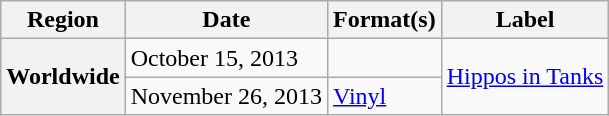<table class="wikitable plainrowheaders">
<tr>
<th scope="col">Region</th>
<th scope="col">Date</th>
<th scope="col">Format(s)</th>
<th scope="col">Label</th>
</tr>
<tr>
<th scope="row" rowspan=2>Worldwide</th>
<td>October 15, 2013</td>
<td></td>
<td rowspan=2><a href='#'>Hippos in Tanks</a></td>
</tr>
<tr>
<td>November 26, 2013</td>
<td><a href='#'>Vinyl</a></td>
</tr>
</table>
